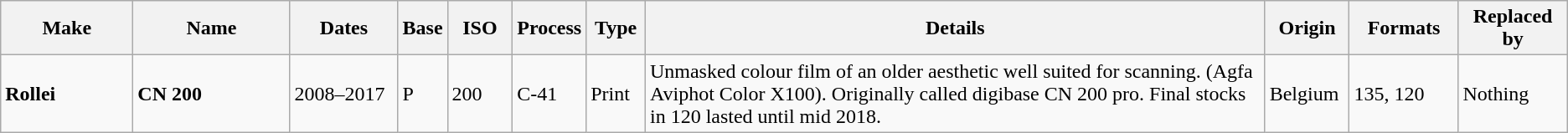<table class="wikitable">
<tr>
<th scope="col" style="width: 100px;">Make</th>
<th scope="col" style="width: 120px;">Name</th>
<th scope="col" style="width: 80px;">Dates</th>
<th scope="col" style="width: 30px;">Base</th>
<th scope="col" style="width: 45px;">ISO</th>
<th scope="col" style="width: 40px;">Process</th>
<th scope="col" style="width: 40px;">Type</th>
<th scope="col" style="width: 500px;">Details</th>
<th scope="col" style="width: 60px;">Origin</th>
<th scope="col" style="width: 80px;">Formats</th>
<th scope="col" style="width: 80px;">Replaced by</th>
</tr>
<tr>
<td><strong>Rollei</strong></td>
<td><strong>CN 200</strong></td>
<td>2008–2017</td>
<td>P</td>
<td>200</td>
<td>C-41</td>
<td>Print</td>
<td>Unmasked colour film of an older aesthetic well suited for scanning. (Agfa Aviphot Color X100). Originally called digibase CN 200 pro. Final stocks in 120 lasted until mid 2018.</td>
<td>Belgium</td>
<td>135, 120</td>
<td>Nothing</td>
</tr>
</table>
